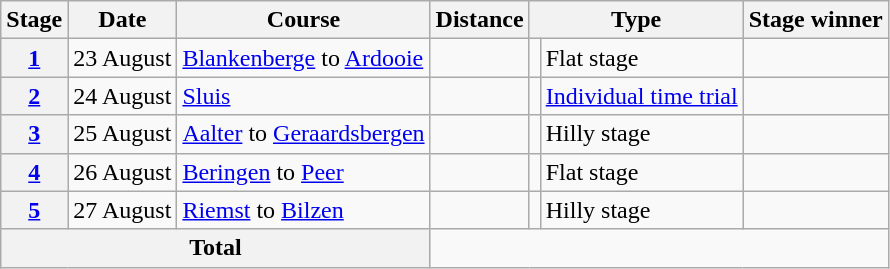<table class="wikitable">
<tr>
<th scope="col">Stage</th>
<th scope="col">Date</th>
<th scope="col">Course</th>
<th scope="col">Distance</th>
<th scope="col" colspan="2">Type</th>
<th scope="col">Stage winner</th>
</tr>
<tr>
<th scope="row" style="text-align:center;"><a href='#'>1</a></th>
<td style="text-align:center;">23 August</td>
<td> <a href='#'>Blankenberge</a> to  <a href='#'>Ardooie</a></td>
<td style="text-align:center;"></td>
<td></td>
<td>Flat stage</td>
<td></td>
</tr>
<tr>
<th scope="row" style="text-align:center;"><a href='#'>2</a></th>
<td style="text-align:center;">24 August</td>
<td> <a href='#'>Sluis</a></td>
<td style="text-align:center;"></td>
<td></td>
<td><a href='#'>Individual time trial</a></td>
<td></td>
</tr>
<tr>
<th scope="row" style="text-align:center;"><a href='#'>3</a></th>
<td style="text-align:center;">25 August</td>
<td> <a href='#'>Aalter</a> to  <a href='#'>Geraardsbergen</a></td>
<td style="text-align:center;"></td>
<td></td>
<td>Hilly stage</td>
<td></td>
</tr>
<tr>
<th scope="row" style="text-align:center;"><a href='#'>4</a></th>
<td style="text-align:center;">26 August</td>
<td> <a href='#'>Beringen</a> to  <a href='#'>Peer</a></td>
<td style="text-align:center;"></td>
<td></td>
<td>Flat stage</td>
<td></td>
</tr>
<tr>
<th scope="row" style="text-align:center;"><a href='#'>5</a></th>
<td style="text-align:center;">27 August</td>
<td> <a href='#'>Riemst</a> to  <a href='#'>Bilzen</a></td>
<td style="text-align:center;"></td>
<td></td>
<td>Hilly stage</td>
<td></td>
</tr>
<tr>
<th colspan="3">Total</th>
<td colspan="4" style="text-align:center;"></td>
</tr>
</table>
